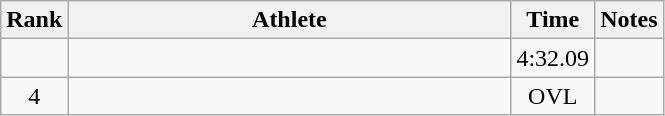<table class="wikitable" style="text-align:center">
<tr>
<th>Rank</th>
<th Style="width:18em">Athlete</th>
<th>Time</th>
<th>Notes</th>
</tr>
<tr>
<td></td>
<td style="text-align:left"></td>
<td>4:32.09</td>
<td></td>
</tr>
<tr>
<td>4</td>
<td style="text-align:left"></td>
<td>OVL</td>
<td></td>
</tr>
</table>
